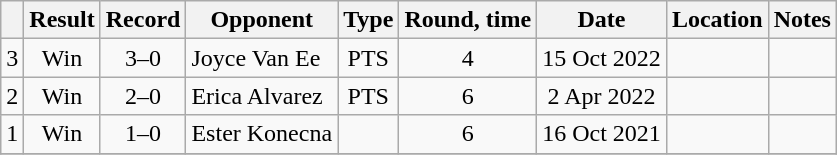<table class="wikitable" style="text-align:center">
<tr>
<th></th>
<th>Result</th>
<th>Record</th>
<th>Opponent</th>
<th>Type</th>
<th>Round, time</th>
<th>Date</th>
<th>Location</th>
<th>Notes</th>
</tr>
<tr>
<td>3</td>
<td>Win</td>
<td>3–0</td>
<td align=left>Joyce Van Ee</td>
<td>PTS</td>
<td>4</td>
<td>15 Oct 2022</td>
<td align=left></td>
<td></td>
</tr>
<tr>
<td>2</td>
<td>Win</td>
<td>2–0</td>
<td align=left>Erica Alvarez</td>
<td>PTS</td>
<td>6</td>
<td>2 Apr 2022</td>
<td align=left></td>
<td></td>
</tr>
<tr>
<td>1</td>
<td>Win</td>
<td>1–0</td>
<td align=left>Ester Konecna</td>
<td></td>
<td>6</td>
<td>16 Oct 2021</td>
<td align=left></td>
<td></td>
</tr>
<tr>
</tr>
</table>
